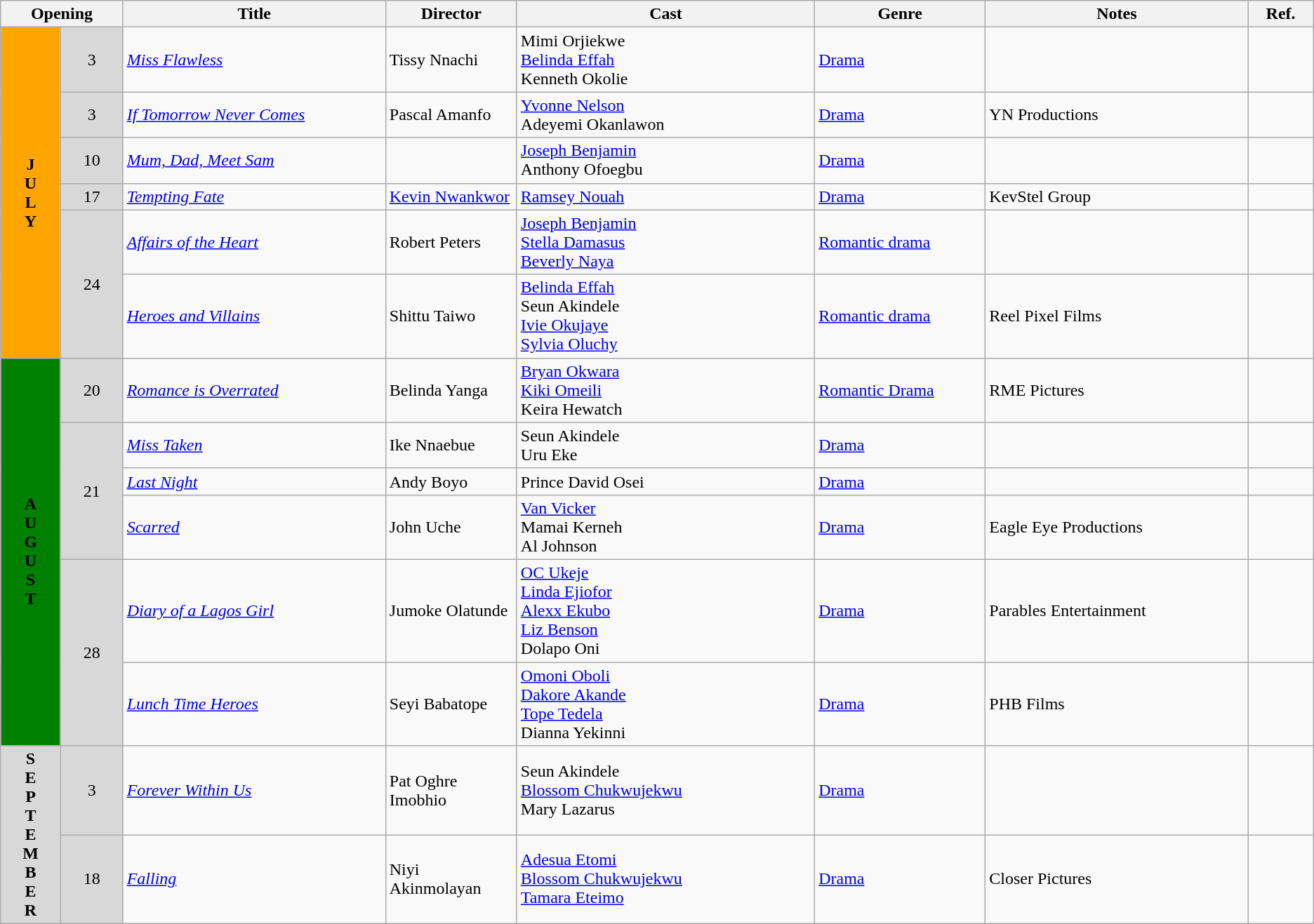<table class="wikitable">
<tr>
<th colspan="2">Opening</th>
<th style="width:20%;">Title</th>
<th style="width:10%;">Director</th>
<th>Cast</th>
<th style="width:13%">Genre</th>
<th style="width:20%">Notes</th>
<th>Ref.</th>
</tr>
<tr>
<td rowspan=6 style="text-align:center; background:orange; textcolor:#000;"><strong>J<br>U<br>L<br>Y<br></strong></td>
<td rowspan=1 style="text-align:center; background:#d8d8d8; textcolor:#000;">3</td>
<td><em><a href='#'>Miss Flawless</a></em></td>
<td>Tissy Nnachi</td>
<td>Mimi Orjiekwe<br><a href='#'>Belinda Effah</a><br>Kenneth Okolie</td>
<td><a href='#'>Drama</a></td>
<td></td>
<td></td>
</tr>
<tr>
<td rowspan=1 style="text-align:center; background:#d8d8d8; textcolor:#000;">3</td>
<td><em><a href='#'>If Tomorrow Never Comes</a></em></td>
<td>Pascal Amanfo</td>
<td><a href='#'>Yvonne Nelson</a><br>Adeyemi Okanlawon</td>
<td><a href='#'>Drama</a></td>
<td>YN Productions</td>
<td></td>
</tr>
<tr>
<td rowspan=1 style="text-align:center; background:#d8d8d8; textcolor:#000;">10</td>
<td><em><a href='#'>Mum, Dad, Meet Sam</a></em></td>
<td></td>
<td><a href='#'>Joseph Benjamin</a><br>Anthony Ofoegbu</td>
<td><a href='#'>Drama</a></td>
<td></td>
<td></td>
</tr>
<tr>
<td rowspan=1 style="text-align:center; background:#d8d8d8; textcolor:#000;">17</td>
<td><em><a href='#'>Tempting Fate</a></em></td>
<td><a href='#'>Kevin Nwankwor</a></td>
<td><a href='#'>Ramsey Nouah</a></td>
<td><a href='#'>Drama</a></td>
<td>KevStel Group</td>
<td></td>
</tr>
<tr>
<td rowspan=2 style="text-align:center; background:#d8d8d8; textcolor:#000;">24</td>
<td><em><a href='#'>Affairs of the Heart</a></em></td>
<td>Robert Peters</td>
<td><a href='#'>Joseph Benjamin</a><br><a href='#'>Stella Damasus</a><br><a href='#'>Beverly Naya</a></td>
<td><a href='#'>Romantic drama</a></td>
<td></td>
<td></td>
</tr>
<tr>
<td 24><em><a href='#'>Heroes and Villains</a></em></td>
<td>Shittu Taiwo</td>
<td><a href='#'>Belinda Effah</a><br>Seun Akindele<br><a href='#'>Ivie Okujaye</a><br><a href='#'>Sylvia Oluchy</a></td>
<td><a href='#'>Romantic drama</a></td>
<td>Reel Pixel Films</td>
<td></td>
</tr>
<tr>
<td rowspan=6 style="text-align:center; background:green; textcolor:#000;"><strong>A<br>U<br>G<br>U<br>S<br>T<br></strong></td>
<td rowspan=1 style="text-align:center; background:#d8d8d8; textcolor:#000;">20</td>
<td><em><a href='#'>Romance is Overrated</a></em></td>
<td>Belinda Yanga</td>
<td><a href='#'>Bryan Okwara</a><br><a href='#'>Kiki Omeili</a><br>Keira Hewatch</td>
<td><a href='#'>Romantic Drama</a></td>
<td>RME Pictures</td>
<td></td>
</tr>
<tr>
<td rowspan=3 style="text-align:center; background:#d8d8d8; textcolor:#000;">21</td>
<td><em><a href='#'>Miss Taken</a></em></td>
<td>Ike Nnaebue</td>
<td>Seun Akindele<br>Uru Eke</td>
<td><a href='#'>Drama</a></td>
<td></td>
<td></td>
</tr>
<tr>
<td><em><a href='#'>Last Night</a></em></td>
<td>Andy Boyo</td>
<td>Prince David Osei</td>
<td><a href='#'>Drama</a></td>
<td></td>
<td></td>
</tr>
<tr>
<td><em><a href='#'>Scarred</a></em></td>
<td>John Uche</td>
<td><a href='#'>Van Vicker</a><br>Mamai Kerneh<br>Al Johnson</td>
<td><a href='#'>Drama</a></td>
<td>Eagle Eye Productions</td>
<td></td>
</tr>
<tr>
<td rowspan=2 style="text-align:center; background:#d8d8d8; textcolor:#000;">28</td>
<td><em><a href='#'>Diary of a Lagos Girl</a></em></td>
<td>Jumoke Olatunde</td>
<td><a href='#'>OC Ukeje</a><br><a href='#'>Linda Ejiofor</a><br><a href='#'>Alexx Ekubo</a><br><a href='#'>Liz Benson</a><br>Dolapo Oni</td>
<td><a href='#'>Drama</a></td>
<td>Parables Entertainment</td>
<td></td>
</tr>
<tr>
<td><em><a href='#'>Lunch Time Heroes</a></em></td>
<td>Seyi Babatope</td>
<td><a href='#'>Omoni Oboli</a><br><a href='#'>Dakore Akande</a><br><a href='#'>Tope Tedela</a><br>Dianna Yekinni</td>
<td><a href='#'>Drama</a></td>
<td>PHB Films</td>
<td></td>
</tr>
<tr>
<td rowspan=2 style="text-align:center; background:#d8d8d8; textcolor:#000;"><strong>S<br>E<br>P<br>T<br>E<br>M<br>B<br>E<br>R<br></strong></td>
<td rowspan=1 style="text-align:center; background:#d8d8d8; textcolor:#000;">3</td>
<td><em><a href='#'>Forever Within Us</a></em></td>
<td>Pat Oghre Imobhio</td>
<td>Seun Akindele<br><a href='#'>Blossom Chukwujekwu</a><br>Mary Lazarus</td>
<td><a href='#'>Drama</a></td>
<td></td>
<td></td>
</tr>
<tr>
<td rowspan=1 style="text-align:center; background:#d8d8d8; textcolor:#000;">18</td>
<td><em><a href='#'>Falling</a></em></td>
<td>Niyi Akinmolayan</td>
<td><a href='#'>Adesua Etomi</a><br><a href='#'>Blossom Chukwujekwu</a><br><a href='#'>Tamara Eteimo</a></td>
<td><a href='#'>Drama</a></td>
<td>Closer Pictures</td>
<td></td>
</tr>
</table>
